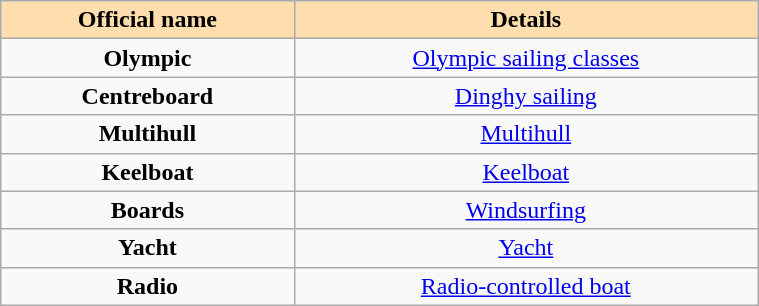<table class=wikitable style="text-align:center;width: 40%;">
<tr>
<th style="background: #ffdead;">Official name</th>
<th style="background: #ffdead;">Details</th>
</tr>
<tr>
<td><strong>Olympic</strong></td>
<td><a href='#'>Olympic sailing classes</a></td>
</tr>
<tr>
<td><strong>Centreboard</strong></td>
<td><a href='#'>Dinghy sailing</a></td>
</tr>
<tr>
<td><strong>Multihull</strong></td>
<td><a href='#'>Multihull</a></td>
</tr>
<tr>
<td><strong>Keelboat</strong></td>
<td><a href='#'>Keelboat</a></td>
</tr>
<tr>
<td><strong>Boards</strong></td>
<td><a href='#'>Windsurfing</a></td>
</tr>
<tr>
<td><strong>Yacht</strong></td>
<td><a href='#'>Yacht</a></td>
</tr>
<tr>
<td><strong>Radio</strong></td>
<td><a href='#'>Radio-controlled boat</a></td>
</tr>
</table>
